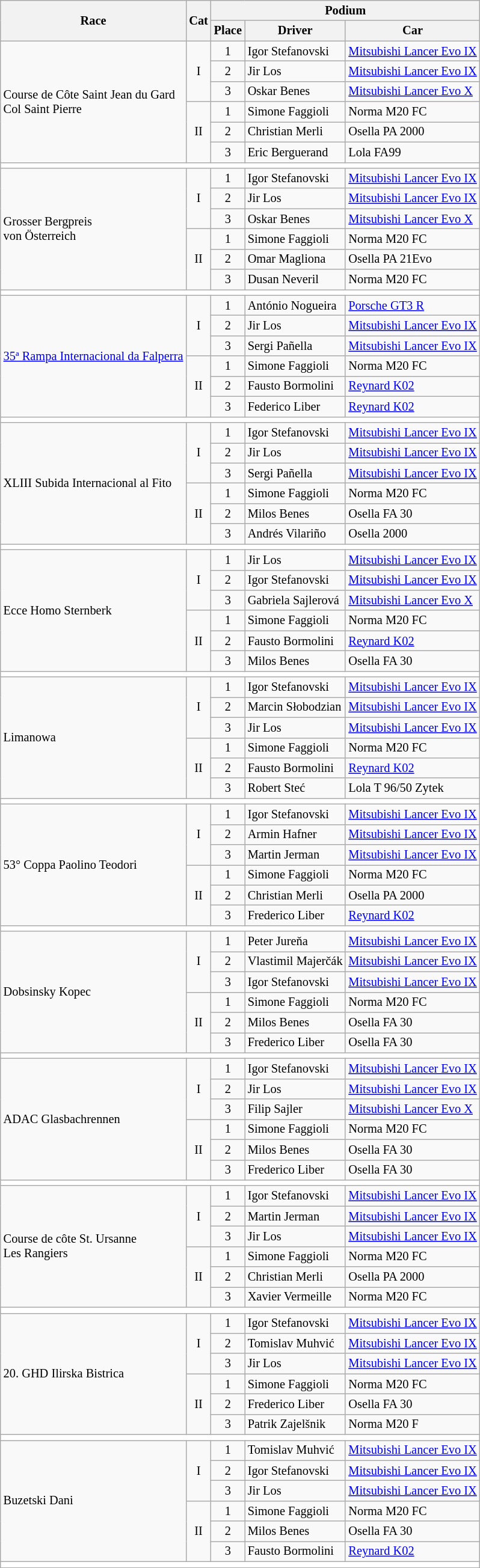<table class="wikitable" style="font-size:85%;">
<tr>
<th rowspan=2>Race</th>
<th rowspan=2>Cat</th>
<th colspan=4>Podium</th>
</tr>
<tr>
<th>Place</th>
<th>Driver</th>
<th>Car</th>
</tr>
<tr>
<td rowspan=6> Course de Côte Saint Jean du Gard<br>Col Saint Pierre</td>
<td rowspan=3 align=center>I</td>
<td align=center>1</td>
<td> Igor Stefanovski</td>
<td><a href='#'>Mitsubishi Lancer Evo IX</a></td>
</tr>
<tr>
<td align=center>2</td>
<td> Jir Los</td>
<td><a href='#'>Mitsubishi Lancer Evo IX</a></td>
</tr>
<tr>
<td align=center>3</td>
<td> Oskar Benes</td>
<td><a href='#'>Mitsubishi Lancer Evo X</a></td>
</tr>
<tr>
<td rowspan=3 align=center>II</td>
<td align=center>1</td>
<td> Simone Faggioli</td>
<td>Norma M20 FC</td>
</tr>
<tr>
<td align=center>2</td>
<td> Christian Merli</td>
<td>Osella PA 2000</td>
</tr>
<tr>
<td align=center>3</td>
<td> Eric Berguerand</td>
<td>Lola FA99</td>
</tr>
<tr style="background:white;">
<td colspan="6"></td>
</tr>
<tr>
<td rowspan=6> Grosser Bergpreis<br>von Österreich</td>
<td rowspan=3 align=center>I</td>
<td align=center>1</td>
<td> Igor Stefanovski</td>
<td><a href='#'>Mitsubishi Lancer Evo IX</a></td>
</tr>
<tr>
<td align=center>2</td>
<td> Jir Los</td>
<td><a href='#'>Mitsubishi Lancer Evo IX</a></td>
</tr>
<tr>
<td align=center>3</td>
<td> Oskar Benes</td>
<td><a href='#'>Mitsubishi Lancer Evo X</a></td>
</tr>
<tr>
<td rowspan=3 align=center>II</td>
<td align=center>1</td>
<td> Simone Faggioli</td>
<td>Norma M20 FC</td>
</tr>
<tr>
<td align=center>2</td>
<td> Omar Magliona</td>
<td>Osella PA 21Evo</td>
</tr>
<tr>
<td align=center>3</td>
<td> Dusan Neveril</td>
<td>Norma M20 FC</td>
</tr>
<tr style="background:white;">
<td colspan="6"></td>
</tr>
<tr>
<td rowspan=6> <a href='#'>35ª Rampa Internacional da Falperra</a></td>
<td rowspan=3 align=center>I</td>
<td align=center>1</td>
<td> António Nogueira</td>
<td><a href='#'>Porsche GT3 R</a></td>
</tr>
<tr>
<td align=center>2</td>
<td> Jir Los</td>
<td><a href='#'>Mitsubishi Lancer Evo IX</a></td>
</tr>
<tr>
<td align=center>3</td>
<td> Sergi Pañella</td>
<td><a href='#'>Mitsubishi Lancer Evo IX</a></td>
</tr>
<tr>
<td rowspan=3 align=center>II</td>
<td align=center>1</td>
<td> Simone Faggioli</td>
<td>Norma M20 FC</td>
</tr>
<tr>
<td align=center>2</td>
<td> Fausto Bormolini</td>
<td><a href='#'>Reynard K02</a></td>
</tr>
<tr>
<td align=center>3</td>
<td> Federico Liber</td>
<td><a href='#'>Reynard K02</a></td>
</tr>
<tr style="background:white;">
<td colspan="6"></td>
</tr>
<tr>
<td rowspan=6> XLIII Subida Internacional al Fito</td>
<td rowspan=3 align=center>I</td>
<td align=center>1</td>
<td> Igor Stefanovski</td>
<td><a href='#'>Mitsubishi Lancer Evo IX</a></td>
</tr>
<tr>
<td align=center>2</td>
<td> Jir Los</td>
<td><a href='#'>Mitsubishi Lancer Evo IX</a></td>
</tr>
<tr>
<td align=center>3</td>
<td> Sergi Pañella</td>
<td><a href='#'>Mitsubishi Lancer Evo IX</a></td>
</tr>
<tr>
<td rowspan=3 align=center>II</td>
<td align=center>1</td>
<td> Simone Faggioli</td>
<td>Norma M20 FC</td>
</tr>
<tr>
<td align=center>2</td>
<td> Milos Benes</td>
<td>Osella FA 30</td>
</tr>
<tr>
<td align=center>3</td>
<td> Andrés Vilariño</td>
<td>Osella 2000</td>
</tr>
<tr style="background:white;">
<td colspan="6"></td>
</tr>
<tr>
<td rowspan=6> Ecce Homo Sternberk</td>
<td rowspan=3 align=center>I</td>
<td align=center>1</td>
<td> Jir Los</td>
<td><a href='#'>Mitsubishi Lancer Evo IX</a></td>
</tr>
<tr>
<td align=center>2</td>
<td> Igor Stefanovski</td>
<td><a href='#'>Mitsubishi Lancer Evo IX</a></td>
</tr>
<tr>
<td align=center>3</td>
<td> Gabriela Sajlerová</td>
<td><a href='#'>Mitsubishi Lancer Evo X</a></td>
</tr>
<tr>
<td rowspan=3 align=center>II</td>
<td align=center>1</td>
<td> Simone Faggioli</td>
<td>Norma M20 FC</td>
</tr>
<tr>
<td align=center>2</td>
<td> Fausto Bormolini</td>
<td><a href='#'>Reynard K02</a></td>
</tr>
<tr>
<td align=center>3</td>
<td> Milos Benes</td>
<td>Osella FA 30</td>
</tr>
<tr style="background:white;">
<td colspan="6"></td>
</tr>
<tr>
<td rowspan=6> Limanowa</td>
<td rowspan=3 align=center>I</td>
<td align=center>1</td>
<td> Igor Stefanovski</td>
<td><a href='#'>Mitsubishi Lancer Evo IX</a></td>
</tr>
<tr>
<td align=center>2</td>
<td> Marcin Słobodzian</td>
<td><a href='#'>Mitsubishi Lancer Evo IX</a></td>
</tr>
<tr>
<td align=center>3</td>
<td> Jir Los</td>
<td><a href='#'>Mitsubishi Lancer Evo IX</a></td>
</tr>
<tr>
<td rowspan=3 align=center>II</td>
<td align=center>1</td>
<td> Simone Faggioli</td>
<td>Norma M20 FC</td>
</tr>
<tr>
<td align=center>2</td>
<td> Fausto Bormolini</td>
<td><a href='#'>Reynard K02</a></td>
</tr>
<tr>
<td align=center>3</td>
<td> Robert Steć</td>
<td>Lola T 96/50 Zytek</td>
</tr>
<tr style="background:white;">
<td colspan="6"></td>
</tr>
<tr>
<td rowspan=6> 53° Coppa Paolino Teodori</td>
<td rowspan=3 align=center>I</td>
<td align=center>1</td>
<td> Igor Stefanovski</td>
<td><a href='#'>Mitsubishi Lancer Evo IX</a></td>
</tr>
<tr>
<td align=center>2</td>
<td> Armin Hafner</td>
<td><a href='#'>Mitsubishi Lancer Evo IX</a></td>
</tr>
<tr>
<td align=center>3</td>
<td> Martin Jerman</td>
<td><a href='#'>Mitsubishi Lancer Evo IX</a></td>
</tr>
<tr>
<td rowspan=3 align=center>II</td>
<td align=center>1</td>
<td> Simone Faggioli</td>
<td>Norma M20 FC</td>
</tr>
<tr>
<td align=center>2</td>
<td> Christian Merli</td>
<td>Osella PA 2000</td>
</tr>
<tr>
<td align=center>3</td>
<td> Frederico Liber</td>
<td><a href='#'>Reynard K02</a></td>
</tr>
<tr style="background:white;">
<td colspan="6"></td>
</tr>
<tr>
<td rowspan=6> Dobsinsky Kopec</td>
<td rowspan=3 align=center>I</td>
<td align=center>1</td>
<td> Peter Jureňa</td>
<td><a href='#'>Mitsubishi Lancer Evo IX</a></td>
</tr>
<tr>
<td align=center>2</td>
<td> Vlastimil Majerčák</td>
<td><a href='#'>Mitsubishi Lancer Evo IX</a></td>
</tr>
<tr>
<td align=center>3</td>
<td> Igor Stefanovski</td>
<td><a href='#'>Mitsubishi Lancer Evo IX</a></td>
</tr>
<tr>
<td rowspan=3 align=center>II</td>
<td align=center>1</td>
<td> Simone Faggioli</td>
<td>Norma M20 FC</td>
</tr>
<tr>
<td align=center>2</td>
<td> Milos Benes</td>
<td>Osella FA 30</td>
</tr>
<tr>
<td align=center>3</td>
<td> Frederico Liber</td>
<td>Osella FA 30</td>
</tr>
<tr style="background:white;">
<td colspan="6"></td>
</tr>
<tr>
<td rowspan=6> ADAC Glasbachrennen</td>
<td rowspan=3 align=center>I</td>
<td align=center>1</td>
<td> Igor Stefanovski</td>
<td><a href='#'>Mitsubishi Lancer Evo IX</a></td>
</tr>
<tr>
<td align=center>2</td>
<td> Jir Los</td>
<td><a href='#'>Mitsubishi Lancer Evo IX</a></td>
</tr>
<tr>
<td align=center>3</td>
<td> Filip Sajler</td>
<td><a href='#'>Mitsubishi Lancer Evo X</a></td>
</tr>
<tr>
<td rowspan=3 align=center>II</td>
<td align=center>1</td>
<td> Simone Faggioli</td>
<td>Norma M20 FC</td>
</tr>
<tr>
<td align=center>2</td>
<td> Milos Benes</td>
<td>Osella FA 30</td>
</tr>
<tr>
<td align=center>3</td>
<td> Frederico Liber</td>
<td>Osella FA 30</td>
</tr>
<tr style="background:white;">
<td colspan="6"></td>
</tr>
<tr>
<td rowspan=6> Course de côte St. Ursanne<br>Les Rangiers</td>
<td rowspan=3 align=center>I</td>
<td align=center>1</td>
<td> Igor Stefanovski</td>
<td><a href='#'>Mitsubishi Lancer Evo IX</a></td>
</tr>
<tr>
<td align=center>2</td>
<td> Martin Jerman</td>
<td><a href='#'>Mitsubishi Lancer Evo IX</a></td>
</tr>
<tr>
<td align=center>3</td>
<td> Jir Los</td>
<td><a href='#'>Mitsubishi Lancer Evo IX</a></td>
</tr>
<tr>
<td rowspan=3 align=center>II</td>
<td align=center>1</td>
<td> Simone Faggioli</td>
<td>Norma M20 FC</td>
</tr>
<tr>
<td align=center>2</td>
<td> Christian Merli</td>
<td>Osella PA 2000</td>
</tr>
<tr>
<td align=center>3</td>
<td> Xavier Vermeille</td>
<td>Norma M20 FC</td>
</tr>
<tr style="background:white;">
<td colspan="6"></td>
</tr>
<tr>
<td rowspan=6> 20. GHD Ilirska Bistrica</td>
<td rowspan=3 align=center>I</td>
<td align=center>1</td>
<td> Igor Stefanovski</td>
<td><a href='#'>Mitsubishi Lancer Evo IX</a></td>
</tr>
<tr>
<td align=center>2</td>
<td> Tomislav Muhvić</td>
<td><a href='#'>Mitsubishi Lancer Evo IX</a></td>
</tr>
<tr>
<td align=center>3</td>
<td> Jir Los</td>
<td><a href='#'>Mitsubishi Lancer Evo IX</a></td>
</tr>
<tr>
<td rowspan=3 align=center>II</td>
<td align=center>1</td>
<td> Simone Faggioli</td>
<td>Norma M20 FC</td>
</tr>
<tr>
<td align=center>2</td>
<td> Frederico Liber</td>
<td>Osella FA 30</td>
</tr>
<tr>
<td align=center>3</td>
<td> Patrik Zajelšnik</td>
<td>Norma M20 F</td>
</tr>
<tr style="background:white;">
<td colspan="6"></td>
</tr>
<tr>
<td rowspan=6> Buzetski Dani</td>
<td rowspan=3 align=center>I</td>
<td align=center>1</td>
<td> Tomislav Muhvić</td>
<td><a href='#'>Mitsubishi Lancer Evo IX</a></td>
</tr>
<tr>
<td align=center>2</td>
<td> Igor Stefanovski</td>
<td><a href='#'>Mitsubishi Lancer Evo IX</a></td>
</tr>
<tr>
<td align=center>3</td>
<td> Jir Los</td>
<td><a href='#'>Mitsubishi Lancer Evo IX</a></td>
</tr>
<tr>
<td rowspan=3 align=center>II</td>
<td align=center>1</td>
<td> Simone Faggioli</td>
<td>Norma M20 FC</td>
</tr>
<tr>
<td align=center>2</td>
<td> Milos Benes</td>
<td>Osella FA 30</td>
</tr>
<tr>
<td align=center>3</td>
<td> Fausto Bormolini</td>
<td><a href='#'>Reynard K02</a></td>
</tr>
<tr style="background:white;">
<td colspan="6"></td>
</tr>
<tr>
</tr>
</table>
